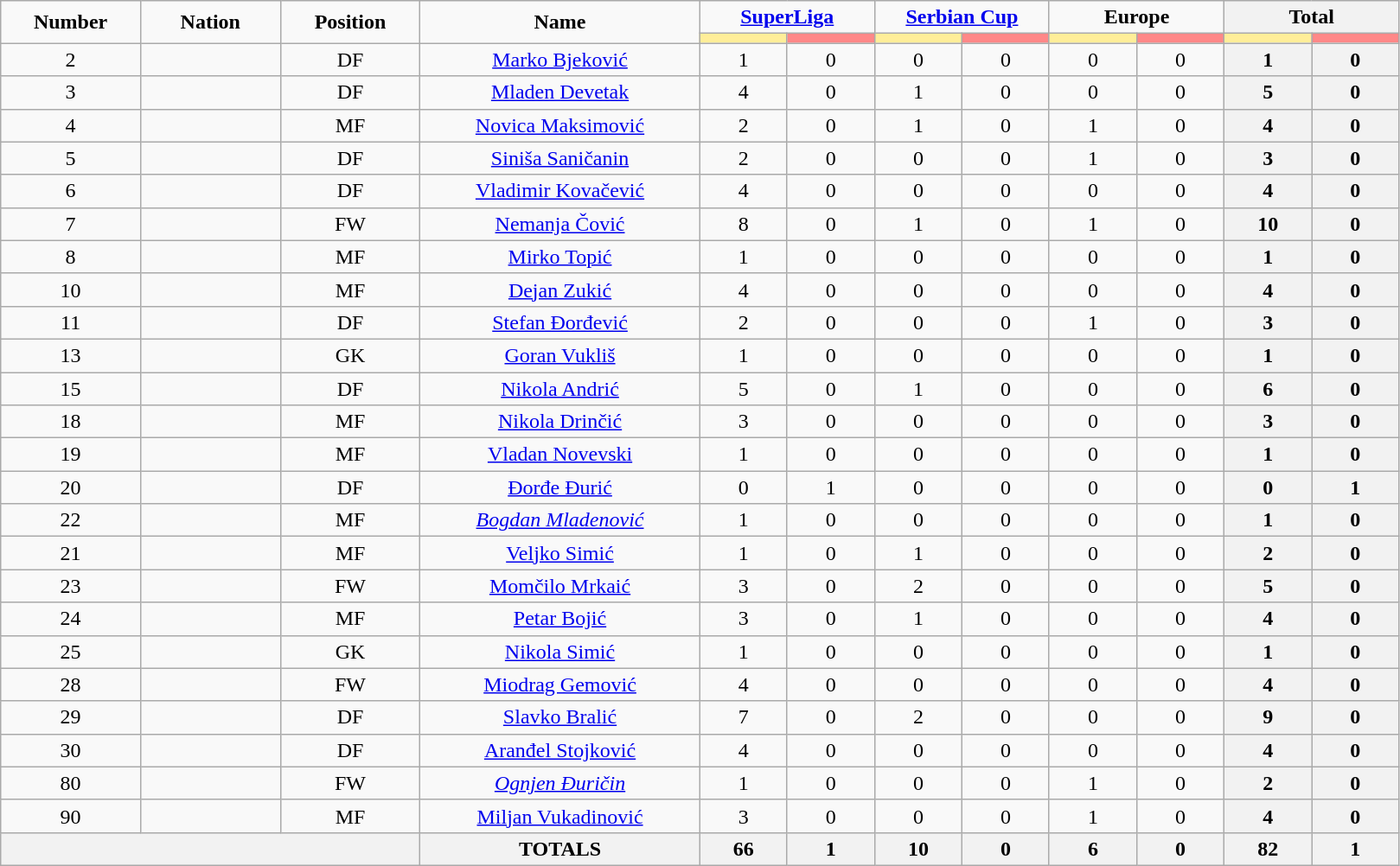<table class="wikitable" style="font-size: 100%; text-align: center;">
<tr>
<td rowspan="2" width="10%" align="center"><strong>Number</strong></td>
<td rowspan="2" width="10%" align="center"><strong>Nation</strong></td>
<td rowspan="2" width="10%" align="center"><strong>Position</strong></td>
<td rowspan="2" width="20%" align="center"><strong>Name</strong></td>
<td colspan="2" align="center"><strong><a href='#'>SuperLiga</a></strong></td>
<td colspan="2" align="center"><strong><a href='#'>Serbian Cup</a></strong></td>
<td colspan="2" align="center"><strong>Europe</strong></td>
<th colspan="2" align="center"><strong>Total</strong></th>
</tr>
<tr>
<th width="60" style="background: #FFEE99"></th>
<th width="60" style="background: #FF8888"></th>
<th width="60" style="background: #FFEE99"></th>
<th width="60" style="background: #FF8888"></th>
<th width="60" style="background: #FFEE99"></th>
<th width="60" style="background: #FF8888"></th>
<th width="60" style="background: #FFEE99"></th>
<th width="60" style="background: #FF8888"></th>
</tr>
<tr>
<td>2</td>
<td></td>
<td>DF</td>
<td><a href='#'>Marko Bjeković</a></td>
<td>1</td>
<td>0</td>
<td>0</td>
<td>0</td>
<td>0</td>
<td>0</td>
<th>1</th>
<th>0</th>
</tr>
<tr>
<td>3</td>
<td></td>
<td>DF</td>
<td><a href='#'>Mladen Devetak</a></td>
<td>4</td>
<td>0</td>
<td>1</td>
<td>0</td>
<td>0</td>
<td>0</td>
<th><strong>5</strong></th>
<th><strong>0</strong></th>
</tr>
<tr>
<td>4</td>
<td></td>
<td>MF</td>
<td><a href='#'>Novica Maksimović</a></td>
<td>2</td>
<td>0</td>
<td>1</td>
<td>0</td>
<td>1</td>
<td>0</td>
<th><strong>4</strong></th>
<th><strong>0</strong></th>
</tr>
<tr>
<td>5</td>
<td></td>
<td>DF</td>
<td><a href='#'>Siniša Saničanin</a></td>
<td>2</td>
<td>0</td>
<td>0</td>
<td>0</td>
<td>1</td>
<td>0</td>
<th><strong>3</strong></th>
<th><strong>0</strong></th>
</tr>
<tr>
<td>6</td>
<td></td>
<td>DF</td>
<td><a href='#'>Vladimir Kovačević</a></td>
<td>4</td>
<td>0</td>
<td>0</td>
<td>0</td>
<td>0</td>
<td>0</td>
<th><strong>4</strong></th>
<th><strong>0</strong></th>
</tr>
<tr>
<td>7</td>
<td></td>
<td>FW</td>
<td><a href='#'>Nemanja Čović</a></td>
<td>8</td>
<td>0</td>
<td>1</td>
<td>0</td>
<td>1</td>
<td>0</td>
<th>10</th>
<th><strong>0</strong></th>
</tr>
<tr>
<td>8</td>
<td></td>
<td>MF</td>
<td><a href='#'>Mirko Topić</a></td>
<td>1</td>
<td>0</td>
<td>0</td>
<td>0</td>
<td>0</td>
<td>0</td>
<th>1</th>
<th>0</th>
</tr>
<tr>
<td>10</td>
<td></td>
<td>MF</td>
<td><a href='#'>Dejan Zukić</a></td>
<td>4</td>
<td>0</td>
<td>0</td>
<td>0</td>
<td>0</td>
<td>0</td>
<th>4</th>
<th>0</th>
</tr>
<tr>
<td>11</td>
<td></td>
<td>DF</td>
<td><a href='#'>Stefan Đorđević</a></td>
<td>2</td>
<td>0</td>
<td>0</td>
<td>0</td>
<td>1</td>
<td>0</td>
<th><strong>3</strong></th>
<th><strong>0</strong></th>
</tr>
<tr>
<td>13</td>
<td></td>
<td>GK</td>
<td><a href='#'>Goran Vukliš</a></td>
<td>1</td>
<td>0</td>
<td>0</td>
<td>0</td>
<td>0</td>
<td>0</td>
<th>1</th>
<th>0</th>
</tr>
<tr>
<td>15</td>
<td></td>
<td>DF</td>
<td><a href='#'>Nikola Andrić</a></td>
<td>5</td>
<td>0</td>
<td>1</td>
<td>0</td>
<td>0</td>
<td>0</td>
<th><strong>6</strong></th>
<th><strong>0</strong></th>
</tr>
<tr>
<td>18</td>
<td></td>
<td>MF</td>
<td><a href='#'>Nikola Drinčić</a></td>
<td>3</td>
<td>0</td>
<td>0</td>
<td>0</td>
<td>0</td>
<td>0</td>
<th><strong>3</strong></th>
<th><strong>0</strong></th>
</tr>
<tr>
<td>19</td>
<td></td>
<td>MF</td>
<td><a href='#'>Vladan Novevski</a></td>
<td>1</td>
<td>0</td>
<td>0</td>
<td>0</td>
<td>0</td>
<td>0</td>
<th>1</th>
<th>0</th>
</tr>
<tr>
<td>20</td>
<td></td>
<td>DF</td>
<td><a href='#'>Đorđe Đurić</a></td>
<td>0</td>
<td>1</td>
<td>0</td>
<td>0</td>
<td>0</td>
<td>0</td>
<th>0</th>
<th>1</th>
</tr>
<tr>
<td>22</td>
<td></td>
<td>MF</td>
<td><em><a href='#'>Bogdan Mladenović</a></em></td>
<td>1</td>
<td>0</td>
<td>0</td>
<td>0</td>
<td>0</td>
<td>0</td>
<th><strong>1</strong></th>
<th><strong>0</strong></th>
</tr>
<tr>
<td>21</td>
<td></td>
<td>MF</td>
<td><a href='#'>Veljko Simić</a></td>
<td>1</td>
<td>0</td>
<td>1</td>
<td>0</td>
<td>0</td>
<td>0</td>
<th>2</th>
<th>0</th>
</tr>
<tr>
<td>23</td>
<td></td>
<td>FW</td>
<td><a href='#'>Momčilo Mrkaić</a></td>
<td>3</td>
<td>0</td>
<td>2</td>
<td>0</td>
<td>0</td>
<td>0</td>
<th><strong>5</strong></th>
<th><strong>0</strong></th>
</tr>
<tr>
<td>24</td>
<td></td>
<td>MF</td>
<td><a href='#'>Petar Bojić</a></td>
<td>3</td>
<td>0</td>
<td>1</td>
<td>0</td>
<td>0</td>
<td>0</td>
<th><strong>4</strong></th>
<th><strong>0</strong></th>
</tr>
<tr>
<td>25</td>
<td></td>
<td>GK</td>
<td><a href='#'>Nikola Simić</a></td>
<td>1</td>
<td>0</td>
<td>0</td>
<td>0</td>
<td>0</td>
<td>0</td>
<th>1</th>
<th>0</th>
</tr>
<tr>
<td>28</td>
<td></td>
<td>FW</td>
<td><a href='#'>Miodrag Gemović</a></td>
<td>4</td>
<td>0</td>
<td>0</td>
<td>0</td>
<td>0</td>
<td>0</td>
<th><strong>4</strong></th>
<th><strong>0</strong></th>
</tr>
<tr>
<td>29</td>
<td></td>
<td>DF</td>
<td><a href='#'>Slavko Bralić</a></td>
<td>7</td>
<td>0</td>
<td>2</td>
<td>0</td>
<td>0</td>
<td>0</td>
<th><strong>9</strong></th>
<th><strong>0</strong></th>
</tr>
<tr>
<td>30</td>
<td></td>
<td>DF</td>
<td><a href='#'>Aranđel Stojković</a></td>
<td>4</td>
<td>0</td>
<td>0</td>
<td>0</td>
<td>0</td>
<td>0</td>
<th>4</th>
<th>0</th>
</tr>
<tr>
<td>80</td>
<td></td>
<td>FW</td>
<td><em><a href='#'>Ognjen Đuričin</a></em></td>
<td>1</td>
<td>0</td>
<td>0</td>
<td>0</td>
<td>1</td>
<td>0</td>
<th><strong>2</strong></th>
<th><strong>0</strong></th>
</tr>
<tr>
<td>90</td>
<td></td>
<td>MF</td>
<td><a href='#'>Miljan Vukadinović</a></td>
<td>3</td>
<td>0</td>
<td>0</td>
<td>0</td>
<td>1</td>
<td>0</td>
<th>4</th>
<th><strong>0</strong></th>
</tr>
<tr>
<th colspan="3"></th>
<th><strong>TOTALS</strong></th>
<th>66</th>
<th>1</th>
<th>10</th>
<th><strong>0</strong></th>
<th><strong>6</strong></th>
<th><strong>0</strong></th>
<th>82</th>
<th>1</th>
</tr>
</table>
